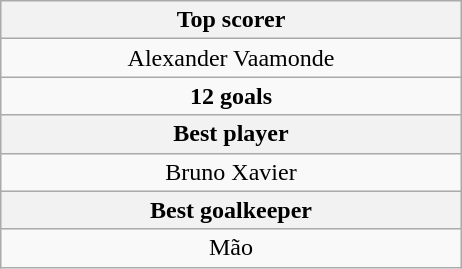<table class="wikitable" style="margin: 1em auto 1em auto;">
<tr>
<th width=300>Top scorer</th>
</tr>
<tr align=center style="background: ">
<td style="text-align:center;"> Alexander Vaamonde</td>
</tr>
<tr>
<td style="text-align:center;"><strong>12 goals</strong></td>
</tr>
<tr>
<th>Best player</th>
</tr>
<tr>
<td style="text-align:center;"> Bruno Xavier</td>
</tr>
<tr>
<th>Best goalkeeper</th>
</tr>
<tr>
<td style="text-align:center;"> Mão</td>
</tr>
</table>
